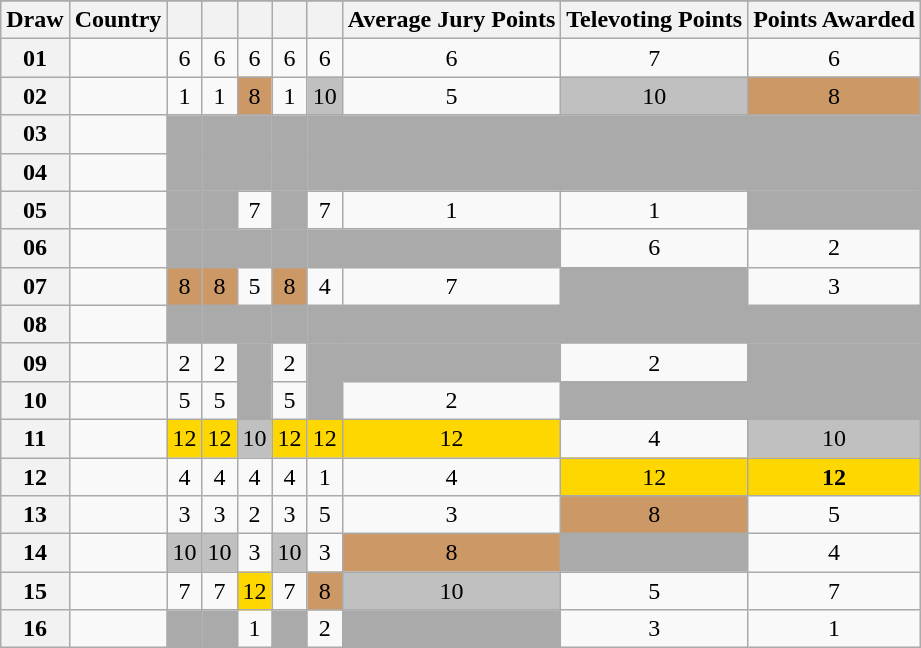<table class="sortable wikitable collapsible plainrowheaders" style="text-align:center;">
<tr>
</tr>
<tr>
<th scope="col">Draw</th>
<th scope="col">Country</th>
<th scope="col"><small></small></th>
<th scope="col"><small></small></th>
<th scope="col"><small></small></th>
<th scope="col"><small></small></th>
<th scope="col"><small></small></th>
<th scope="col">Average Jury Points</th>
<th scope="col">Televoting Points</th>
<th scope="col">Points Awarded</th>
</tr>
<tr>
<th scope="row" style="text-align:center;">01</th>
<td style="text-align:left;"></td>
<td>6</td>
<td>6</td>
<td>6</td>
<td>6</td>
<td>6</td>
<td>6</td>
<td>7</td>
<td>6</td>
</tr>
<tr>
<th scope="row" style="text-align:center;">02</th>
<td style="text-align:left;"></td>
<td>1</td>
<td>1</td>
<td style="background:#CC9966;">8</td>
<td>1</td>
<td style="background:silver;">10</td>
<td>5</td>
<td style="background:silver;">10</td>
<td style="background:#CC9966;">8</td>
</tr>
<tr>
<th scope="row" style="text-align:center;">03</th>
<td style="text-align:left;"></td>
<td style="background:#AAAAAA;"></td>
<td style="background:#AAAAAA;"></td>
<td style="background:#AAAAAA;"></td>
<td style="background:#AAAAAA;"></td>
<td style="background:#AAAAAA;"></td>
<td style="background:#AAAAAA;"></td>
<td style="background:#AAAAAA;"></td>
<td style="background:#AAAAAA;"></td>
</tr>
<tr>
<th scope="row" style="text-align:center;">04</th>
<td style="text-align:left;"></td>
<td style="background:#AAAAAA;"></td>
<td style="background:#AAAAAA;"></td>
<td style="background:#AAAAAA;"></td>
<td style="background:#AAAAAA;"></td>
<td style="background:#AAAAAA;"></td>
<td style="background:#AAAAAA;"></td>
<td style="background:#AAAAAA;"></td>
<td style="background:#AAAAAA;"></td>
</tr>
<tr>
<th scope="row" style="text-align:center;">05</th>
<td style="text-align:left;"></td>
<td style="background:#AAAAAA;"></td>
<td style="background:#AAAAAA;"></td>
<td>7</td>
<td style="background:#AAAAAA;"></td>
<td>7</td>
<td>1</td>
<td>1</td>
<td style="background:#AAAAAA;"></td>
</tr>
<tr>
<th scope="row" style="text-align:center;">06</th>
<td style="text-align:left;"></td>
<td style="background:#AAAAAA;"></td>
<td style="background:#AAAAAA;"></td>
<td style="background:#AAAAAA;"></td>
<td style="background:#AAAAAA;"></td>
<td style="background:#AAAAAA;"></td>
<td style="background:#AAAAAA;"></td>
<td>6</td>
<td>2</td>
</tr>
<tr>
<th scope="row" style="text-align:center;">07</th>
<td style="text-align:left;"></td>
<td style="background:#CC9966;">8</td>
<td style="background:#CC9966;">8</td>
<td>5</td>
<td style="background:#CC9966;">8</td>
<td>4</td>
<td>7</td>
<td style="background:#AAAAAA;"></td>
<td>3</td>
</tr>
<tr class="sortbottom">
<th scope="row" style="text-align:center;">08</th>
<td style="text-align:left;"></td>
<td style="background:#AAAAAA;"></td>
<td style="background:#AAAAAA;"></td>
<td style="background:#AAAAAA;"></td>
<td style="background:#AAAAAA;"></td>
<td style="background:#AAAAAA;"></td>
<td style="background:#AAAAAA;"></td>
<td style="background:#AAAAAA;"></td>
<td style="background:#AAAAAA;"></td>
</tr>
<tr>
<th scope="row" style="text-align:center;">09</th>
<td style="text-align:left;"></td>
<td>2</td>
<td>2</td>
<td style="background:#AAAAAA;"></td>
<td>2</td>
<td style="background:#AAAAAA;"></td>
<td style="background:#AAAAAA;"></td>
<td>2</td>
<td style="background:#AAAAAA;"></td>
</tr>
<tr>
<th scope="row" style="text-align:center;">10</th>
<td style="text-align:left;"></td>
<td>5</td>
<td>5</td>
<td style="background:#AAAAAA;"></td>
<td>5</td>
<td style="background:#AAAAAA;"></td>
<td>2</td>
<td style="background:#AAAAAA;"></td>
<td style="background:#AAAAAA;"></td>
</tr>
<tr>
<th scope="row" style="text-align:center;">11</th>
<td style="text-align:left;"></td>
<td style="background:gold;">12</td>
<td style="background:gold;">12</td>
<td style="background:silver;">10</td>
<td style="background:gold;">12</td>
<td style="background:gold;">12</td>
<td style="background:gold;">12</td>
<td>4</td>
<td style="background:silver;">10</td>
</tr>
<tr>
<th scope="row" style="text-align:center;">12</th>
<td style="text-align:left;"></td>
<td>4</td>
<td>4</td>
<td>4</td>
<td>4</td>
<td>1</td>
<td>4</td>
<td style="background:gold;">12</td>
<td style="background:gold;"><strong>12</strong></td>
</tr>
<tr>
<th scope="row" style="text-align:center;">13</th>
<td style="text-align:left;"></td>
<td>3</td>
<td>3</td>
<td>2</td>
<td>3</td>
<td>5</td>
<td>3</td>
<td style="background:#CC9966;">8</td>
<td>5</td>
</tr>
<tr>
<th scope="row" style="text-align:center;">14</th>
<td style="text-align:left;"></td>
<td style="background:silver;">10</td>
<td style="background:silver;">10</td>
<td>3</td>
<td style="background:silver;">10</td>
<td>3</td>
<td style="background:#CC9966;">8</td>
<td style="background:#AAAAAA;"></td>
<td>4</td>
</tr>
<tr>
<th scope="row" style="text-align:center;">15</th>
<td style="text-align:left;"></td>
<td>7</td>
<td>7</td>
<td style="background:gold;">12</td>
<td>7</td>
<td style="background:#CC9966;">8</td>
<td style="background:silver;">10</td>
<td>5</td>
<td>7</td>
</tr>
<tr>
<th scope="row" style="text-align:center;">16</th>
<td style="text-align:left;"></td>
<td style="background:#AAAAAA;"></td>
<td style="background:#AAAAAA;"></td>
<td>1</td>
<td style="background:#AAAAAA;"></td>
<td>2</td>
<td style="background:#AAAAAA;"></td>
<td>3</td>
<td>1</td>
</tr>
</table>
